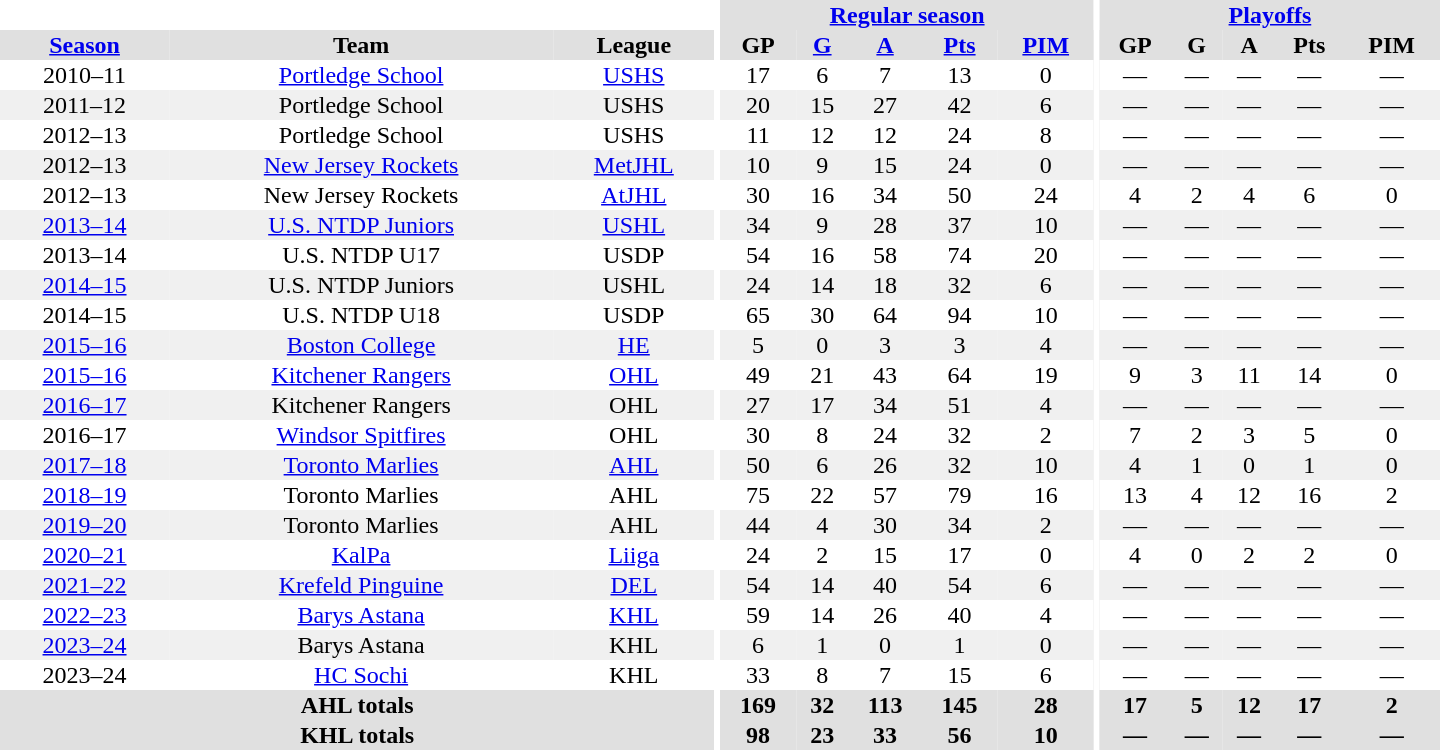<table border="0" cellpadding="1" cellspacing="0" style="text-align:center; width:60em">
<tr bgcolor="#e0e0e0">
<th colspan="3" bgcolor="#ffffff"></th>
<th rowspan="99" bgcolor="#ffffff"></th>
<th colspan="5"><a href='#'>Regular season</a></th>
<th rowspan="99" bgcolor="#ffffff"></th>
<th colspan="5"><a href='#'>Playoffs</a></th>
</tr>
<tr bgcolor="#e0e0e0">
<th><a href='#'>Season</a></th>
<th>Team</th>
<th>League</th>
<th>GP</th>
<th><a href='#'>G</a></th>
<th><a href='#'>A</a></th>
<th><a href='#'>Pts</a></th>
<th><a href='#'>PIM</a></th>
<th>GP</th>
<th>G</th>
<th>A</th>
<th>Pts</th>
<th>PIM</th>
</tr>
<tr>
<td>2010–11</td>
<td><a href='#'>Portledge School</a></td>
<td><a href='#'>USHS</a></td>
<td>17</td>
<td>6</td>
<td>7</td>
<td>13</td>
<td>0</td>
<td>—</td>
<td>—</td>
<td>—</td>
<td>—</td>
<td>—</td>
</tr>
<tr bgcolor="#f0f0f0">
<td>2011–12</td>
<td>Portledge School</td>
<td>USHS</td>
<td>20</td>
<td>15</td>
<td>27</td>
<td>42</td>
<td>6</td>
<td>—</td>
<td>—</td>
<td>—</td>
<td>—</td>
<td>—</td>
</tr>
<tr>
<td>2012–13</td>
<td>Portledge School</td>
<td>USHS</td>
<td>11</td>
<td>12</td>
<td>12</td>
<td>24</td>
<td>8</td>
<td>—</td>
<td>—</td>
<td>—</td>
<td>—</td>
<td>—</td>
</tr>
<tr bgcolor="#f0f0f0">
<td>2012–13</td>
<td><a href='#'>New Jersey Rockets</a></td>
<td><a href='#'>MetJHL</a></td>
<td>10</td>
<td>9</td>
<td>15</td>
<td>24</td>
<td>0</td>
<td>—</td>
<td>—</td>
<td>—</td>
<td>—</td>
<td>—</td>
</tr>
<tr>
<td>2012–13</td>
<td>New Jersey Rockets</td>
<td><a href='#'>AtJHL</a></td>
<td>30</td>
<td>16</td>
<td>34</td>
<td>50</td>
<td>24</td>
<td>4</td>
<td>2</td>
<td>4</td>
<td>6</td>
<td>0</td>
</tr>
<tr bgcolor="#f0f0f0">
<td><a href='#'>2013–14</a></td>
<td><a href='#'>U.S. NTDP Juniors</a></td>
<td><a href='#'>USHL</a></td>
<td>34</td>
<td>9</td>
<td>28</td>
<td>37</td>
<td>10</td>
<td>—</td>
<td>—</td>
<td>—</td>
<td>—</td>
<td>—</td>
</tr>
<tr>
<td>2013–14</td>
<td>U.S. NTDP U17</td>
<td>USDP</td>
<td>54</td>
<td>16</td>
<td>58</td>
<td>74</td>
<td>20</td>
<td>—</td>
<td>—</td>
<td>—</td>
<td>—</td>
<td>—</td>
</tr>
<tr bgcolor="#f0f0f0">
<td><a href='#'>2014–15</a></td>
<td>U.S. NTDP Juniors</td>
<td>USHL</td>
<td>24</td>
<td>14</td>
<td>18</td>
<td>32</td>
<td>6</td>
<td>—</td>
<td>—</td>
<td>—</td>
<td>—</td>
<td>—</td>
</tr>
<tr>
<td>2014–15</td>
<td>U.S. NTDP U18</td>
<td>USDP</td>
<td>65</td>
<td>30</td>
<td>64</td>
<td>94</td>
<td>10</td>
<td>—</td>
<td>—</td>
<td>—</td>
<td>—</td>
<td>—</td>
</tr>
<tr bgcolor="#f0f0f0">
<td><a href='#'>2015–16</a></td>
<td><a href='#'>Boston College</a></td>
<td><a href='#'>HE</a></td>
<td>5</td>
<td>0</td>
<td>3</td>
<td>3</td>
<td>4</td>
<td>—</td>
<td>—</td>
<td>—</td>
<td>—</td>
<td>—</td>
</tr>
<tr>
<td><a href='#'>2015–16</a></td>
<td><a href='#'>Kitchener Rangers</a></td>
<td><a href='#'>OHL</a></td>
<td>49</td>
<td>21</td>
<td>43</td>
<td>64</td>
<td>19</td>
<td>9</td>
<td>3</td>
<td>11</td>
<td>14</td>
<td>0</td>
</tr>
<tr bgcolor="#f0f0f0">
<td><a href='#'>2016–17</a></td>
<td>Kitchener Rangers</td>
<td>OHL</td>
<td>27</td>
<td>17</td>
<td>34</td>
<td>51</td>
<td>4</td>
<td>—</td>
<td>—</td>
<td>—</td>
<td>—</td>
<td>—</td>
</tr>
<tr>
<td>2016–17</td>
<td><a href='#'>Windsor Spitfires</a></td>
<td>OHL</td>
<td>30</td>
<td>8</td>
<td>24</td>
<td>32</td>
<td>2</td>
<td>7</td>
<td>2</td>
<td>3</td>
<td>5</td>
<td>0</td>
</tr>
<tr bgcolor="#f0f0f0">
<td><a href='#'>2017–18</a></td>
<td><a href='#'>Toronto Marlies</a></td>
<td><a href='#'>AHL</a></td>
<td>50</td>
<td>6</td>
<td>26</td>
<td>32</td>
<td>10</td>
<td>4</td>
<td>1</td>
<td>0</td>
<td>1</td>
<td>0</td>
</tr>
<tr>
<td><a href='#'>2018–19</a></td>
<td>Toronto Marlies</td>
<td>AHL</td>
<td>75</td>
<td>22</td>
<td>57</td>
<td>79</td>
<td>16</td>
<td>13</td>
<td>4</td>
<td>12</td>
<td>16</td>
<td>2</td>
</tr>
<tr bgcolor="#f0f0f0">
<td><a href='#'>2019–20</a></td>
<td>Toronto Marlies</td>
<td>AHL</td>
<td>44</td>
<td>4</td>
<td>30</td>
<td>34</td>
<td>2</td>
<td>—</td>
<td>—</td>
<td>—</td>
<td>—</td>
<td>—</td>
</tr>
<tr>
<td><a href='#'>2020–21</a></td>
<td><a href='#'>KalPa</a></td>
<td><a href='#'>Liiga</a></td>
<td>24</td>
<td>2</td>
<td>15</td>
<td>17</td>
<td>0</td>
<td>4</td>
<td>0</td>
<td>2</td>
<td>2</td>
<td>0</td>
</tr>
<tr bgcolor="#f0f0f0">
<td><a href='#'>2021–22</a></td>
<td><a href='#'>Krefeld Pinguine</a></td>
<td><a href='#'>DEL</a></td>
<td>54</td>
<td>14</td>
<td>40</td>
<td>54</td>
<td>6</td>
<td>—</td>
<td>—</td>
<td>—</td>
<td>—</td>
<td>—</td>
</tr>
<tr>
<td><a href='#'>2022–23</a></td>
<td><a href='#'>Barys Astana</a></td>
<td><a href='#'>KHL</a></td>
<td>59</td>
<td>14</td>
<td>26</td>
<td>40</td>
<td>4</td>
<td>—</td>
<td>—</td>
<td>—</td>
<td>—</td>
<td>—</td>
</tr>
<tr bgcolor="#f0f0f0">
<td><a href='#'>2023–24</a></td>
<td>Barys Astana</td>
<td>KHL</td>
<td>6</td>
<td>1</td>
<td>0</td>
<td>1</td>
<td>0</td>
<td>—</td>
<td>—</td>
<td>—</td>
<td>—</td>
<td>—</td>
</tr>
<tr>
<td>2023–24</td>
<td><a href='#'>HC Sochi</a></td>
<td>KHL</td>
<td>33</td>
<td>8</td>
<td>7</td>
<td>15</td>
<td>6</td>
<td>—</td>
<td>—</td>
<td>—</td>
<td>—</td>
<td>—</td>
</tr>
<tr bgcolor="#e0e0e0">
<th colspan="3">AHL totals</th>
<th>169</th>
<th>32</th>
<th>113</th>
<th>145</th>
<th>28</th>
<th>17</th>
<th>5</th>
<th>12</th>
<th>17</th>
<th>2</th>
</tr>
<tr bgcolor="#e0e0e0">
<th colspan="3">KHL totals</th>
<th>98</th>
<th>23</th>
<th>33</th>
<th>56</th>
<th>10</th>
<th>—</th>
<th>—</th>
<th>—</th>
<th>—</th>
<th>—</th>
</tr>
</table>
